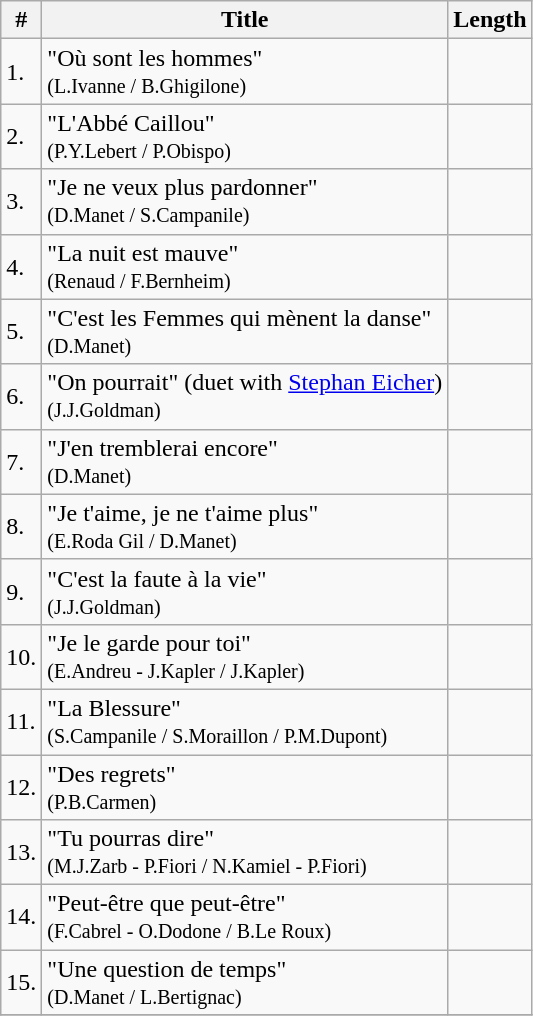<table class="wikitable" size=80%>
<tr>
<th>#</th>
<th>Title</th>
<th>Length</th>
</tr>
<tr>
<td>1.</td>
<td>"Où sont les hommes" <br><small>(L.Ivanne / B.Ghigilone)</small></td>
<td></td>
</tr>
<tr>
<td>2.</td>
<td>"L'Abbé Caillou" <br><small>(P.Y.Lebert / P.Obispo)</small></td>
<td></td>
</tr>
<tr>
<td>3.</td>
<td>"Je ne veux plus pardonner" <br><small>(D.Manet / S.Campanile)</small></td>
<td></td>
</tr>
<tr>
<td>4.</td>
<td>"La nuit est mauve" <br><small>(Renaud / F.Bernheim)</small></td>
<td></td>
</tr>
<tr>
<td>5.</td>
<td>"C'est les Femmes qui mènent la danse" <br><small>(D.Manet)</small></td>
<td></td>
</tr>
<tr>
<td>6.</td>
<td>"On pourrait" (duet with <a href='#'>Stephan Eicher</a>)<br><small>(J.J.Goldman)</small></td>
<td></td>
</tr>
<tr>
<td>7.</td>
<td>"J'en tremblerai encore" <br><small>(D.Manet)</small></td>
<td></td>
</tr>
<tr>
<td>8.</td>
<td>"Je t'aime, je ne t'aime plus" <br><small>(E.Roda Gil / D.Manet)</small></td>
<td></td>
</tr>
<tr>
<td>9.</td>
<td>"C'est la faute à la vie" <br><small>(J.J.Goldman)</small></td>
<td></td>
</tr>
<tr>
<td>10.</td>
<td>"Je le garde pour toi" <br><small>(E.Andreu - J.Kapler / J.Kapler)</small></td>
<td></td>
</tr>
<tr>
<td>11.</td>
<td>"La Blessure" <br><small>(S.Campanile / S.Moraillon / P.M.Dupont)</small></td>
<td></td>
</tr>
<tr>
<td>12.</td>
<td>"Des regrets" <br><small>(P.B.Carmen)</small></td>
<td></td>
</tr>
<tr>
<td>13.</td>
<td>"Tu pourras dire" <br><small>(M.J.Zarb - P.Fiori / N.Kamiel - P.Fiori)</small></td>
<td></td>
</tr>
<tr>
<td>14.</td>
<td>"Peut-être que peut-être" <br><small>(F.Cabrel - O.Dodone / B.Le Roux)</small></td>
<td></td>
</tr>
<tr>
<td>15.</td>
<td>"Une question de temps" <br><small>(D.Manet / L.Bertignac)</small></td>
<td></td>
</tr>
<tr>
</tr>
</table>
